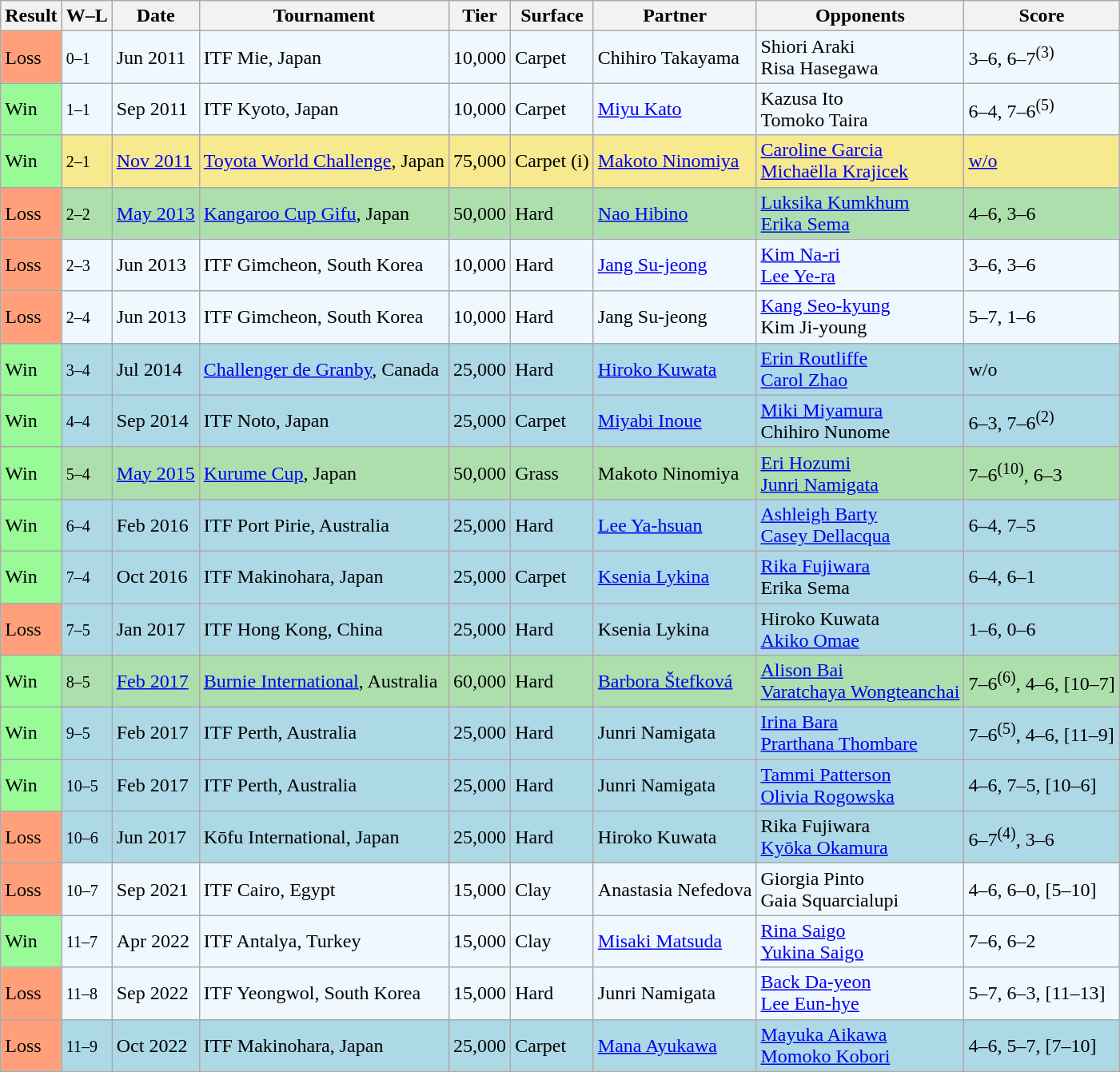<table class="sortable wikitable">
<tr>
<th>Result</th>
<th class=unsortable>W–L</th>
<th>Date</th>
<th>Tournament</th>
<th>Tier</th>
<th>Surface</th>
<th>Partner</th>
<th>Opponents</th>
<th class=unsortable>Score</th>
</tr>
<tr style="background:#f0f8ff;">
<td bgcolor="FFA07A">Loss</td>
<td><small>0–1</small></td>
<td>Jun 2011</td>
<td>ITF Mie, Japan</td>
<td>10,000</td>
<td>Carpet</td>
<td> Chihiro Takayama</td>
<td> Shiori Araki <br>  Risa Hasegawa</td>
<td>3–6, 6–7<sup>(3)</sup></td>
</tr>
<tr style="background:#f0f8ff;">
<td bgcolor="98FB98">Win</td>
<td><small>1–1</small></td>
<td>Sep 2011</td>
<td>ITF Kyoto, Japan</td>
<td>10,000</td>
<td>Carpet</td>
<td> <a href='#'>Miyu Kato</a></td>
<td> Kazusa Ito <br>  Tomoko Taira</td>
<td>6–4, 7–6<sup>(5)</sup></td>
</tr>
<tr style="background:#f7e98e;">
<td bgcolor="98FB98">Win</td>
<td><small>2–1</small></td>
<td><a href='#'>Nov 2011</a></td>
<td><a href='#'>Toyota World Challenge</a>, Japan</td>
<td>75,000</td>
<td>Carpet (i)</td>
<td> <a href='#'>Makoto Ninomiya</a></td>
<td> <a href='#'>Caroline Garcia</a> <br>  <a href='#'>Michaëlla Krajicek</a></td>
<td><a href='#'>w/o</a></td>
</tr>
<tr style="background:#addfad;">
<td bgcolor="FFA07A">Loss</td>
<td><small>2–2</small></td>
<td><a href='#'>May 2013</a></td>
<td><a href='#'>Kangaroo Cup Gifu</a>, Japan</td>
<td>50,000</td>
<td>Hard</td>
<td> <a href='#'>Nao Hibino</a></td>
<td> <a href='#'>Luksika Kumkhum</a> <br>  <a href='#'>Erika Sema</a></td>
<td>4–6, 3–6</td>
</tr>
<tr style="background:#f0f8ff;">
<td bgcolor="FFA07A">Loss</td>
<td><small>2–3</small></td>
<td>Jun 2013</td>
<td>ITF Gimcheon, South Korea</td>
<td>10,000</td>
<td>Hard</td>
<td> <a href='#'>Jang Su-jeong</a></td>
<td> <a href='#'>Kim Na-ri</a> <br>  <a href='#'>Lee Ye-ra</a></td>
<td>3–6, 3–6</td>
</tr>
<tr style="background:#f0f8ff;">
<td bgcolor="FFA07A">Loss</td>
<td><small>2–4</small></td>
<td>Jun 2013</td>
<td>ITF Gimcheon, South Korea</td>
<td>10,000</td>
<td>Hard</td>
<td> Jang Su-jeong</td>
<td> <a href='#'>Kang Seo-kyung</a> <br>  Kim Ji-young</td>
<td>5–7, 1–6</td>
</tr>
<tr style="background:lightblue;">
<td bgcolor="98FB98">Win</td>
<td><small>3–4</small></td>
<td>Jul 2014</td>
<td><a href='#'>Challenger de Granby</a>, Canada</td>
<td>25,000</td>
<td>Hard</td>
<td> <a href='#'>Hiroko Kuwata</a></td>
<td> <a href='#'>Erin Routliffe</a> <br>  <a href='#'>Carol Zhao</a></td>
<td>w/o</td>
</tr>
<tr style="background:lightblue;">
<td bgcolor="98FB98">Win</td>
<td><small>4–4</small></td>
<td>Sep 2014</td>
<td>ITF Noto, Japan</td>
<td>25,000</td>
<td>Carpet</td>
<td> <a href='#'>Miyabi Inoue</a></td>
<td> <a href='#'>Miki Miyamura</a> <br>  Chihiro Nunome</td>
<td>6–3, 7–6<sup>(2)</sup></td>
</tr>
<tr style="background:#addfad;">
<td bgcolor="98FB98">Win</td>
<td><small>5–4</small></td>
<td><a href='#'>May 2015</a></td>
<td><a href='#'>Kurume Cup</a>, Japan</td>
<td>50,000</td>
<td>Grass</td>
<td> Makoto Ninomiya</td>
<td> <a href='#'>Eri Hozumi</a> <br>  <a href='#'>Junri Namigata</a></td>
<td>7–6<sup>(10)</sup>, 6–3</td>
</tr>
<tr style="background:lightblue;">
<td style="background:#98fb98;">Win</td>
<td><small>6–4</small></td>
<td>Feb 2016</td>
<td>ITF Port Pirie, Australia</td>
<td>25,000</td>
<td>Hard</td>
<td> <a href='#'>Lee Ya-hsuan</a></td>
<td> <a href='#'>Ashleigh Barty</a> <br>  <a href='#'>Casey Dellacqua</a></td>
<td>6–4, 7–5</td>
</tr>
<tr style="background:lightblue;">
<td style="background:#98fb98;">Win</td>
<td><small>7–4</small></td>
<td>Oct 2016</td>
<td>ITF Makinohara, Japan</td>
<td>25,000</td>
<td>Carpet</td>
<td> <a href='#'>Ksenia Lykina</a></td>
<td> <a href='#'>Rika Fujiwara</a> <br>  Erika Sema</td>
<td>6–4, 6–1</td>
</tr>
<tr style="background:lightblue;">
<td bgcolor="FFA07A">Loss</td>
<td><small>7–5</small></td>
<td>Jan 2017</td>
<td>ITF Hong Kong, China</td>
<td>25,000</td>
<td>Hard</td>
<td> Ksenia Lykina</td>
<td> Hiroko Kuwata <br>  <a href='#'>Akiko Omae</a></td>
<td>1–6, 0–6</td>
</tr>
<tr style="background:#addfad;">
<td style="background:#98fb98;">Win</td>
<td><small>8–5</small></td>
<td><a href='#'>Feb 2017</a></td>
<td><a href='#'>Burnie International</a>, Australia</td>
<td>60,000</td>
<td>Hard</td>
<td> <a href='#'>Barbora Štefková</a></td>
<td> <a href='#'>Alison Bai</a> <br>  <a href='#'>Varatchaya Wongteanchai</a></td>
<td>7–6<sup>(6)</sup>, 4–6, [10–7]</td>
</tr>
<tr style="background:lightblue;">
<td style="background:#98fb98;">Win</td>
<td><small>9–5</small></td>
<td>Feb 2017</td>
<td>ITF Perth, Australia</td>
<td>25,000</td>
<td>Hard</td>
<td> Junri Namigata</td>
<td> <a href='#'>Irina Bara</a> <br>  <a href='#'>Prarthana Thombare</a></td>
<td>7–6<sup>(5)</sup>, 4–6, [11–9]</td>
</tr>
<tr style="background:lightblue;">
<td style="background:#98fb98;">Win</td>
<td><small>10–5</small></td>
<td>Feb 2017</td>
<td>ITF Perth, Australia</td>
<td>25,000</td>
<td>Hard</td>
<td> Junri Namigata</td>
<td> <a href='#'>Tammi Patterson</a> <br>  <a href='#'>Olivia Rogowska</a></td>
<td>4–6, 7–5, [10–6]</td>
</tr>
<tr style="background:lightblue;">
<td style="background:#ffa07a;">Loss</td>
<td><small>10–6</small></td>
<td>Jun 2017</td>
<td>Kōfu International, Japan</td>
<td>25,000</td>
<td>Hard</td>
<td> Hiroko Kuwata</td>
<td> Rika Fujiwara <br>  <a href='#'>Kyōka Okamura</a></td>
<td>6–7<sup>(4)</sup>, 3–6</td>
</tr>
<tr style="background:#f0f8ff;">
<td style="background:#ffa07a;">Loss</td>
<td><small>10–7</small></td>
<td>Sep 2021</td>
<td>ITF Cairo, Egypt</td>
<td>15,000</td>
<td>Clay</td>
<td> Anastasia Nefedova</td>
<td> Giorgia Pinto <br>  Gaia Squarcialupi</td>
<td>4–6, 6–0, [5–10]</td>
</tr>
<tr style="background:#f0f8ff;">
<td style="background:#98fb98;">Win</td>
<td><small>11–7</small></td>
<td>Apr 2022</td>
<td>ITF Antalya, Turkey</td>
<td>15,000</td>
<td>Clay</td>
<td> <a href='#'>Misaki Matsuda</a></td>
<td> <a href='#'>Rina Saigo</a> <br>  <a href='#'>Yukina Saigo</a></td>
<td>7–6, 6–2</td>
</tr>
<tr style="background:#f0f8ff;">
<td style="background:#ffa07a;">Loss</td>
<td><small>11–8</small></td>
<td>Sep 2022</td>
<td>ITF Yeongwol, South Korea</td>
<td>15,000</td>
<td>Hard</td>
<td> Junri Namigata</td>
<td> <a href='#'>Back Da-yeon</a> <br>  <a href='#'>Lee Eun-hye</a></td>
<td>5–7, 6–3, [11–13]</td>
</tr>
<tr style="background:lightblue;">
<td style="background:#ffa07a;">Loss</td>
<td><small>11–9</small></td>
<td>Oct 2022</td>
<td>ITF Makinohara, Japan</td>
<td>25,000</td>
<td>Carpet</td>
<td> <a href='#'>Mana Ayukawa</a></td>
<td> <a href='#'>Mayuka Aikawa</a> <br>  <a href='#'>Momoko Kobori</a></td>
<td>4–6, 5–7, [7–10]</td>
</tr>
</table>
